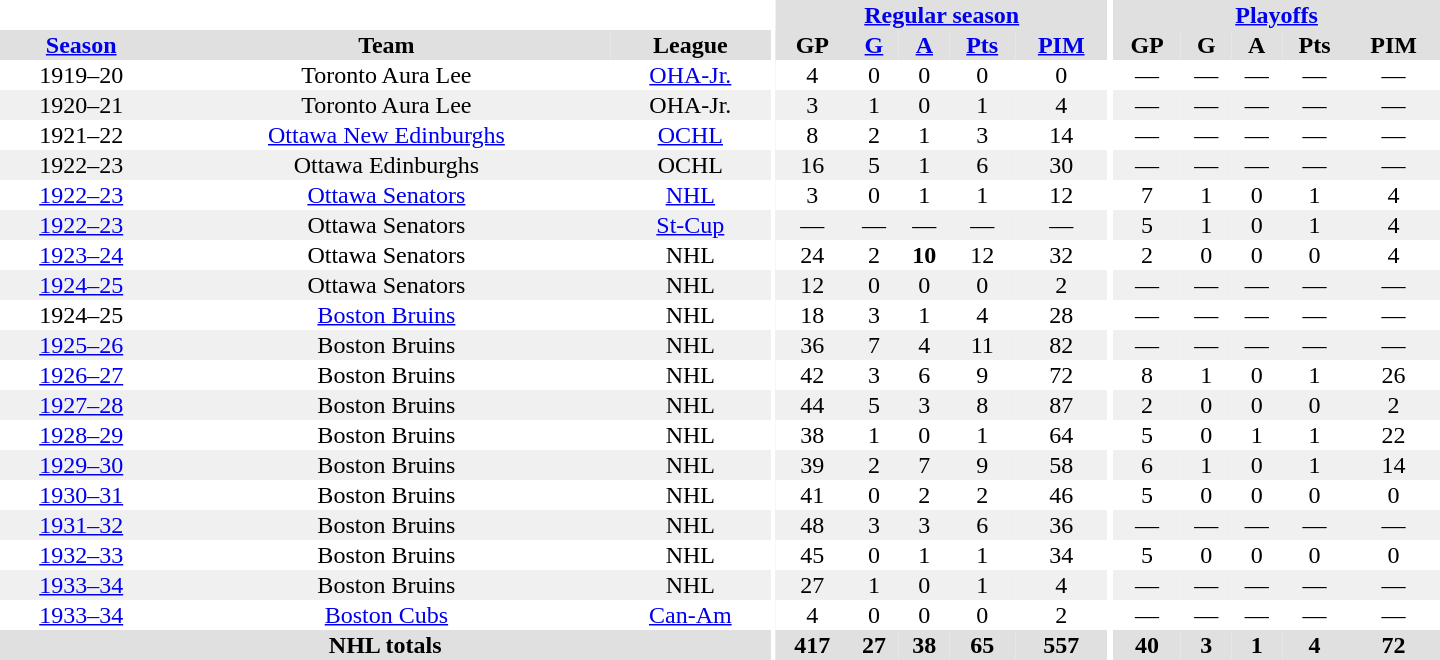<table border="0" cellpadding="1" cellspacing="0" style="text-align:center; width:60em">
<tr bgcolor="#e0e0e0">
<th colspan="3" bgcolor="#ffffff"></th>
<th rowspan="100" bgcolor="#ffffff"></th>
<th colspan="5"><a href='#'>Regular season</a></th>
<th rowspan="100" bgcolor="#ffffff"></th>
<th colspan="5"><a href='#'>Playoffs</a></th>
</tr>
<tr bgcolor="#e0e0e0">
<th><a href='#'>Season</a></th>
<th>Team</th>
<th>League</th>
<th>GP</th>
<th><a href='#'>G</a></th>
<th><a href='#'>A</a></th>
<th><a href='#'>Pts</a></th>
<th><a href='#'>PIM</a></th>
<th>GP</th>
<th>G</th>
<th>A</th>
<th>Pts</th>
<th>PIM</th>
</tr>
<tr>
<td>1919–20</td>
<td>Toronto Aura Lee</td>
<td><a href='#'>OHA-Jr.</a></td>
<td>4</td>
<td>0</td>
<td>0</td>
<td>0</td>
<td>0</td>
<td>—</td>
<td>—</td>
<td>—</td>
<td>—</td>
<td>—</td>
</tr>
<tr bgcolor="#f0f0f0">
<td>1920–21</td>
<td>Toronto Aura Lee</td>
<td>OHA-Jr.</td>
<td>3</td>
<td>1</td>
<td>0</td>
<td>1</td>
<td>4</td>
<td>—</td>
<td>—</td>
<td>—</td>
<td>—</td>
<td>—</td>
</tr>
<tr>
<td>1921–22</td>
<td><a href='#'>Ottawa New Edinburghs</a></td>
<td><a href='#'>OCHL</a></td>
<td>8</td>
<td>2</td>
<td>1</td>
<td>3</td>
<td>14</td>
<td>—</td>
<td>—</td>
<td>—</td>
<td>—</td>
<td>—</td>
</tr>
<tr bgcolor="#f0f0f0">
<td>1922–23</td>
<td>Ottawa Edinburghs</td>
<td>OCHL</td>
<td>16</td>
<td>5</td>
<td>1</td>
<td>6</td>
<td>30</td>
<td>—</td>
<td>—</td>
<td>—</td>
<td>—</td>
<td>—</td>
</tr>
<tr>
<td><a href='#'>1922–23</a></td>
<td><a href='#'>Ottawa Senators</a></td>
<td><a href='#'>NHL</a></td>
<td>3</td>
<td>0</td>
<td>1</td>
<td>1</td>
<td>12</td>
<td>7</td>
<td>1</td>
<td>0</td>
<td>1</td>
<td>4</td>
</tr>
<tr bgcolor="#f0f0f0">
<td><a href='#'>1922–23</a></td>
<td>Ottawa Senators</td>
<td><a href='#'>St-Cup</a></td>
<td>—</td>
<td>—</td>
<td>—</td>
<td>—</td>
<td>—</td>
<td>5</td>
<td>1</td>
<td>0</td>
<td>1</td>
<td>4</td>
</tr>
<tr>
<td><a href='#'>1923–24</a></td>
<td>Ottawa Senators</td>
<td>NHL</td>
<td>24</td>
<td>2</td>
<td><strong>10</strong></td>
<td>12</td>
<td>32</td>
<td>2</td>
<td>0</td>
<td>0</td>
<td>0</td>
<td>4</td>
</tr>
<tr bgcolor="#f0f0f0">
<td><a href='#'>1924–25</a></td>
<td>Ottawa Senators</td>
<td>NHL</td>
<td>12</td>
<td>0</td>
<td>0</td>
<td>0</td>
<td>2</td>
<td>—</td>
<td>—</td>
<td>—</td>
<td>—</td>
<td>—</td>
</tr>
<tr>
<td>1924–25</td>
<td><a href='#'>Boston Bruins</a></td>
<td>NHL</td>
<td>18</td>
<td>3</td>
<td>1</td>
<td>4</td>
<td>28</td>
<td>—</td>
<td>—</td>
<td>—</td>
<td>—</td>
<td>—</td>
</tr>
<tr bgcolor="#f0f0f0">
<td><a href='#'>1925–26</a></td>
<td>Boston Bruins</td>
<td>NHL</td>
<td>36</td>
<td>7</td>
<td>4</td>
<td>11</td>
<td>82</td>
<td>—</td>
<td>—</td>
<td>—</td>
<td>—</td>
<td>—</td>
</tr>
<tr>
<td><a href='#'>1926–27</a></td>
<td>Boston Bruins</td>
<td>NHL</td>
<td>42</td>
<td>3</td>
<td>6</td>
<td>9</td>
<td>72</td>
<td>8</td>
<td>1</td>
<td>0</td>
<td>1</td>
<td>26</td>
</tr>
<tr bgcolor="#f0f0f0">
<td><a href='#'>1927–28</a></td>
<td>Boston Bruins</td>
<td>NHL</td>
<td>44</td>
<td>5</td>
<td>3</td>
<td>8</td>
<td>87</td>
<td>2</td>
<td>0</td>
<td>0</td>
<td>0</td>
<td>2</td>
</tr>
<tr>
<td><a href='#'>1928–29</a></td>
<td>Boston Bruins</td>
<td>NHL</td>
<td>38</td>
<td>1</td>
<td>0</td>
<td>1</td>
<td>64</td>
<td>5</td>
<td>0</td>
<td>1</td>
<td>1</td>
<td>22</td>
</tr>
<tr bgcolor="#f0f0f0">
<td><a href='#'>1929–30</a></td>
<td>Boston Bruins</td>
<td>NHL</td>
<td>39</td>
<td>2</td>
<td>7</td>
<td>9</td>
<td>58</td>
<td>6</td>
<td>1</td>
<td>0</td>
<td>1</td>
<td>14</td>
</tr>
<tr>
<td><a href='#'>1930–31</a></td>
<td>Boston Bruins</td>
<td>NHL</td>
<td>41</td>
<td>0</td>
<td>2</td>
<td>2</td>
<td>46</td>
<td>5</td>
<td>0</td>
<td>0</td>
<td>0</td>
<td>0</td>
</tr>
<tr bgcolor="#f0f0f0">
<td><a href='#'>1931–32</a></td>
<td>Boston Bruins</td>
<td>NHL</td>
<td>48</td>
<td>3</td>
<td>3</td>
<td>6</td>
<td>36</td>
<td>—</td>
<td>—</td>
<td>—</td>
<td>—</td>
<td>—</td>
</tr>
<tr>
<td><a href='#'>1932–33</a></td>
<td>Boston Bruins</td>
<td>NHL</td>
<td>45</td>
<td>0</td>
<td>1</td>
<td>1</td>
<td>34</td>
<td>5</td>
<td>0</td>
<td>0</td>
<td>0</td>
<td>0</td>
</tr>
<tr bgcolor="#f0f0f0">
<td><a href='#'>1933–34</a></td>
<td>Boston Bruins</td>
<td>NHL</td>
<td>27</td>
<td>1</td>
<td>0</td>
<td>1</td>
<td>4</td>
<td>—</td>
<td>—</td>
<td>—</td>
<td>—</td>
<td>—</td>
</tr>
<tr>
<td><a href='#'>1933–34</a></td>
<td><a href='#'>Boston Cubs</a></td>
<td><a href='#'>Can-Am</a></td>
<td>4</td>
<td>0</td>
<td>0</td>
<td>0</td>
<td>2</td>
<td>—</td>
<td>—</td>
<td>—</td>
<td>—</td>
<td>—</td>
</tr>
<tr bgcolor="#e0e0e0">
<th colspan="3">NHL totals</th>
<th>417</th>
<th>27</th>
<th>38</th>
<th>65</th>
<th>557</th>
<th>40</th>
<th>3</th>
<th>1</th>
<th>4</th>
<th>72</th>
</tr>
</table>
